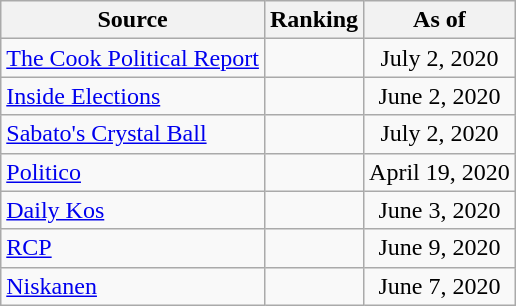<table class="wikitable" style="text-align:center">
<tr>
<th>Source</th>
<th>Ranking</th>
<th>As of</th>
</tr>
<tr>
<td style="text-align:left"><a href='#'>The Cook Political Report</a></td>
<td></td>
<td>July 2, 2020</td>
</tr>
<tr>
<td style="text-align:left"><a href='#'>Inside Elections</a></td>
<td></td>
<td>June 2, 2020</td>
</tr>
<tr>
<td style="text-align:left"><a href='#'>Sabato's Crystal Ball</a></td>
<td></td>
<td>July 2, 2020</td>
</tr>
<tr>
<td style="text-align:left"><a href='#'>Politico</a></td>
<td></td>
<td>April 19, 2020</td>
</tr>
<tr>
<td style="text-align:left"><a href='#'>Daily Kos</a></td>
<td></td>
<td>June 3, 2020</td>
</tr>
<tr>
<td style="text-align:left"><a href='#'>RCP</a></td>
<td></td>
<td>June 9, 2020</td>
</tr>
<tr>
<td style="text-align:left"><a href='#'>Niskanen</a></td>
<td></td>
<td>June 7, 2020</td>
</tr>
</table>
